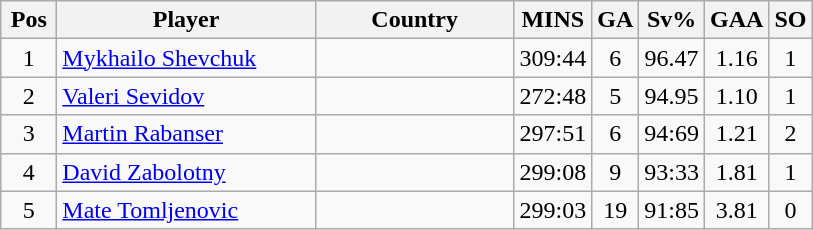<table class="wikitable sortable" style="text-align: center;">
<tr>
<th width=30>Pos</th>
<th width=165>Player</th>
<th width=125>Country</th>
<th width=20>MINS</th>
<th width=20>GA</th>
<th width=20>Sv%</th>
<th width=20>GAA</th>
<th width=20>SO</th>
</tr>
<tr>
<td>1</td>
<td align=left><a href='#'>Mykhailo Shevchuk</a></td>
<td align=left></td>
<td>309:44</td>
<td>6</td>
<td>96.47</td>
<td>1.16</td>
<td>1</td>
</tr>
<tr>
<td>2</td>
<td align=left><a href='#'>Valeri Sevidov</a></td>
<td align=left></td>
<td>272:48</td>
<td>5</td>
<td>94.95</td>
<td>1.10</td>
<td>1</td>
</tr>
<tr>
<td>3</td>
<td align=left><a href='#'>Martin Rabanser</a></td>
<td align=left></td>
<td>297:51</td>
<td>6</td>
<td>94:69</td>
<td>1.21</td>
<td>2</td>
</tr>
<tr>
<td>4</td>
<td align=left><a href='#'>David Zabolotny</a></td>
<td align=left></td>
<td>299:08</td>
<td>9</td>
<td>93:33</td>
<td>1.81</td>
<td>1</td>
</tr>
<tr>
<td>5</td>
<td align=left><a href='#'>Mate Tomljenovic</a></td>
<td align=left></td>
<td>299:03</td>
<td>19</td>
<td>91:85</td>
<td>3.81</td>
<td>0</td>
</tr>
</table>
